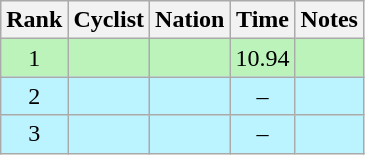<table class="wikitable sortable" style="text-align:center">
<tr>
<th>Rank</th>
<th>Cyclist</th>
<th>Nation</th>
<th>Time</th>
<th>Notes</th>
</tr>
<tr bgcolor=bbf3bb>
<td>1</td>
<td align=left></td>
<td align=left></td>
<td>10.94</td>
<td></td>
</tr>
<tr bgcolor=bbf3ff>
<td>2</td>
<td align=left></td>
<td align=left></td>
<td>–</td>
<td></td>
</tr>
<tr bgcolor=bbf3ff>
<td>3</td>
<td align=left></td>
<td align=left></td>
<td>–</td>
<td></td>
</tr>
</table>
